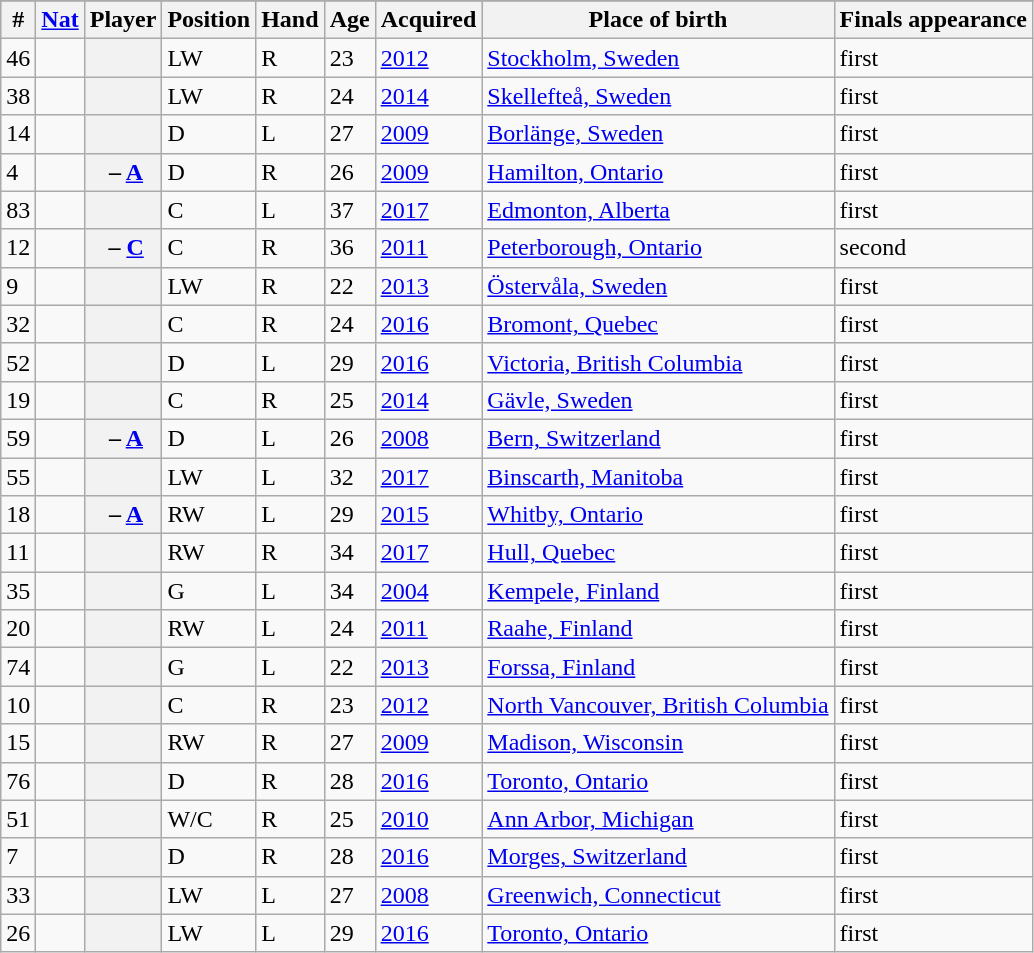<table class="sortable wikitable plainrowheaders">
<tr style="text-align:center;">
</tr>
<tr style="background:#dddddd;">
<th scope="col">#</th>
<th scope="col"><a href='#'>Nat</a></th>
<th scope="col">Player</th>
<th scope="col">Position</th>
<th scope="col">Hand</th>
<th scope="col">Age</th>
<th scope="col">Acquired</th>
<th scope="col" class="unsortable">Place of birth</th>
<th scope="col" class="unsortable">Finals appearance</th>
</tr>
<tr>
<td>46</td>
<td></td>
<th scope="row" align="left"></th>
<td>LW</td>
<td>R</td>
<td>23</td>
<td><a href='#'>2012</a></td>
<td align="left"><a href='#'>Stockholm, Sweden</a></td>
<td align="left">first</td>
</tr>
<tr>
<td>38</td>
<td></td>
<th scope="row" align="left"></th>
<td>LW</td>
<td>R</td>
<td>24</td>
<td><a href='#'>2014</a></td>
<td align="left"><a href='#'>Skellefteå, Sweden</a></td>
<td align="left">first<br>


</td>
</tr>
<tr>
<td>14</td>
<td></td>
<th scope="row" align="left"></th>
<td>D</td>
<td>L</td>
<td>27</td>
<td><a href='#'>2009</a></td>
<td align="left"><a href='#'>Borlänge, Sweden</a></td>
<td align="left">first</td>
</tr>
<tr>
<td>4</td>
<td></td>
<th scope="row" align="left"> – <a href='#'>A</a></th>
<td>D</td>
<td>R</td>
<td>26</td>
<td><a href='#'>2009</a></td>
<td align="left"><a href='#'>Hamilton, Ontario</a></td>
<td align="left">first</td>
</tr>
<tr>
<td>83</td>
<td></td>
<th scope="row" align="left"></th>
<td>C</td>
<td>L</td>
<td>37</td>
<td><a href='#'>2017</a></td>
<td align="left"><a href='#'>Edmonton, Alberta</a></td>
<td align="left">first</td>
</tr>
<tr>
<td>12</td>
<td></td>
<th scope="row" align="left"> – <a href='#'>C</a></th>
<td>C</td>
<td>R</td>
<td>36</td>
<td><a href='#'>2011</a></td>
<td align="left"><a href='#'>Peterborough, Ontario</a></td>
<td align="left">second </td>
</tr>
<tr>
<td>9</td>
<td></td>
<th scope="row" align="left"></th>
<td>LW</td>
<td>R</td>
<td>22</td>
<td><a href='#'>2013</a></td>
<td align="left"><a href='#'>Östervåla, Sweden</a></td>
<td align="left">first</td>
</tr>
<tr>
<td>32</td>
<td></td>
<th scope="row" align="left"></th>
<td>C</td>
<td>R</td>
<td>24</td>
<td><a href='#'>2016</a></td>
<td align="left"><a href='#'>Bromont, Quebec</a></td>
<td align="left">first<br>
</td>
</tr>
<tr>
<td>52</td>
<td></td>
<th scope="row" align="left"></th>
<td>D</td>
<td>L</td>
<td>29</td>
<td><a href='#'>2016</a></td>
<td align="left"><a href='#'>Victoria, British Columbia</a></td>
<td align="left">first</td>
</tr>
<tr>
<td>19</td>
<td></td>
<th scope="row" align="left"></th>
<td>C</td>
<td>R</td>
<td>25</td>
<td><a href='#'>2014</a></td>
<td align="left"><a href='#'>Gävle, Sweden</a></td>
<td align="left">first<br></td>
</tr>
<tr>
<td>59</td>
<td></td>
<th scope="row" align="left"> – <a href='#'>A</a></th>
<td>D</td>
<td>L</td>
<td>26</td>
<td><a href='#'>2008</a></td>
<td align="left"><a href='#'>Bern, Switzerland</a></td>
<td align="left">first<br></td>
</tr>
<tr>
<td>55</td>
<td></td>
<th scope="row" align="left"></th>
<td>LW</td>
<td>L</td>
<td>32</td>
<td><a href='#'>2017</a></td>
<td align="left"><a href='#'>Binscarth, Manitoba</a></td>
<td align="left">first</td>
</tr>
<tr>
<td>18</td>
<td></td>
<th scope="row" align="left"> – <a href='#'>A</a></th>
<td>RW</td>
<td>L</td>
<td>29</td>
<td><a href='#'>2015</a></td>
<td align="left"><a href='#'>Whitby, Ontario</a></td>
<td align="left">first</td>
</tr>
<tr>
<td>11</td>
<td></td>
<th scope="row" align="left"></th>
<td>RW</td>
<td>R</td>
<td>34</td>
<td><a href='#'>2017</a></td>
<td align="left"><a href='#'>Hull, Quebec</a></td>
<td align="left">first</td>
</tr>
<tr>
<td>35</td>
<td></td>
<th scope="row" align="left"></th>
<td>G</td>
<td>L</td>
<td>34</td>
<td><a href='#'>2004</a></td>
<td align="left"><a href='#'>Kempele, Finland</a></td>
<td align="left">first</td>
</tr>
<tr>
<td>20</td>
<td></td>
<th scope="row" align="left"></th>
<td>RW</td>
<td>L</td>
<td>24</td>
<td><a href='#'>2011</a></td>
<td align="left"><a href='#'>Raahe, Finland</a></td>
<td align="left">first</td>
</tr>
<tr>
<td>74</td>
<td></td>
<th scope="row" align="left"></th>
<td>G</td>
<td>L</td>
<td>22</td>
<td><a href='#'>2013</a></td>
<td align="left"><a href='#'>Forssa, Finland</a></td>
<td align="left">first</td>
</tr>
<tr>
<td>10</td>
<td></td>
<th scope="row" align="left"></th>
<td>C</td>
<td>R</td>
<td>23</td>
<td><a href='#'>2012</a></td>
<td align="left"><a href='#'>North Vancouver, British Columbia</a></td>
<td align="left">first</td>
</tr>
<tr>
<td>15</td>
<td></td>
<th scope="row" align="left"></th>
<td>RW</td>
<td>R</td>
<td>27</td>
<td><a href='#'>2009</a></td>
<td align="left"><a href='#'>Madison, Wisconsin</a></td>
<td align="left">first</td>
</tr>
<tr>
<td>76</td>
<td></td>
<th scope="row" align="left"></th>
<td>D</td>
<td>R</td>
<td>28</td>
<td><a href='#'>2016</a></td>
<td align="left"><a href='#'>Toronto, Ontario</a></td>
<td align="left">first</td>
</tr>
<tr>
<td>51</td>
<td></td>
<th scope="row" align="left"></th>
<td>W/C</td>
<td>R</td>
<td>25</td>
<td><a href='#'>2010</a></td>
<td align="left"><a href='#'>Ann Arbor, Michigan</a></td>
<td align="left">first</td>
</tr>
<tr>
<td>7</td>
<td></td>
<th scope="row" align="left"></th>
<td>D</td>
<td>R</td>
<td>28</td>
<td><a href='#'>2016</a></td>
<td align="left"><a href='#'>Morges, Switzerland</a></td>
<td align="left">first</td>
</tr>
<tr>
<td>33</td>
<td></td>
<th scope="row" align="left"></th>
<td>LW</td>
<td>L</td>
<td>27</td>
<td><a href='#'>2008</a></td>
<td align="left"><a href='#'>Greenwich, Connecticut</a></td>
<td align="left">first</td>
</tr>
<tr>
<td>26</td>
<td></td>
<th scope="row" align="left"></th>
<td>LW</td>
<td>L</td>
<td>29</td>
<td><a href='#'>2016</a></td>
<td align="left"><a href='#'>Toronto, Ontario</a></td>
<td align="left">first</td>
</tr>
</table>
